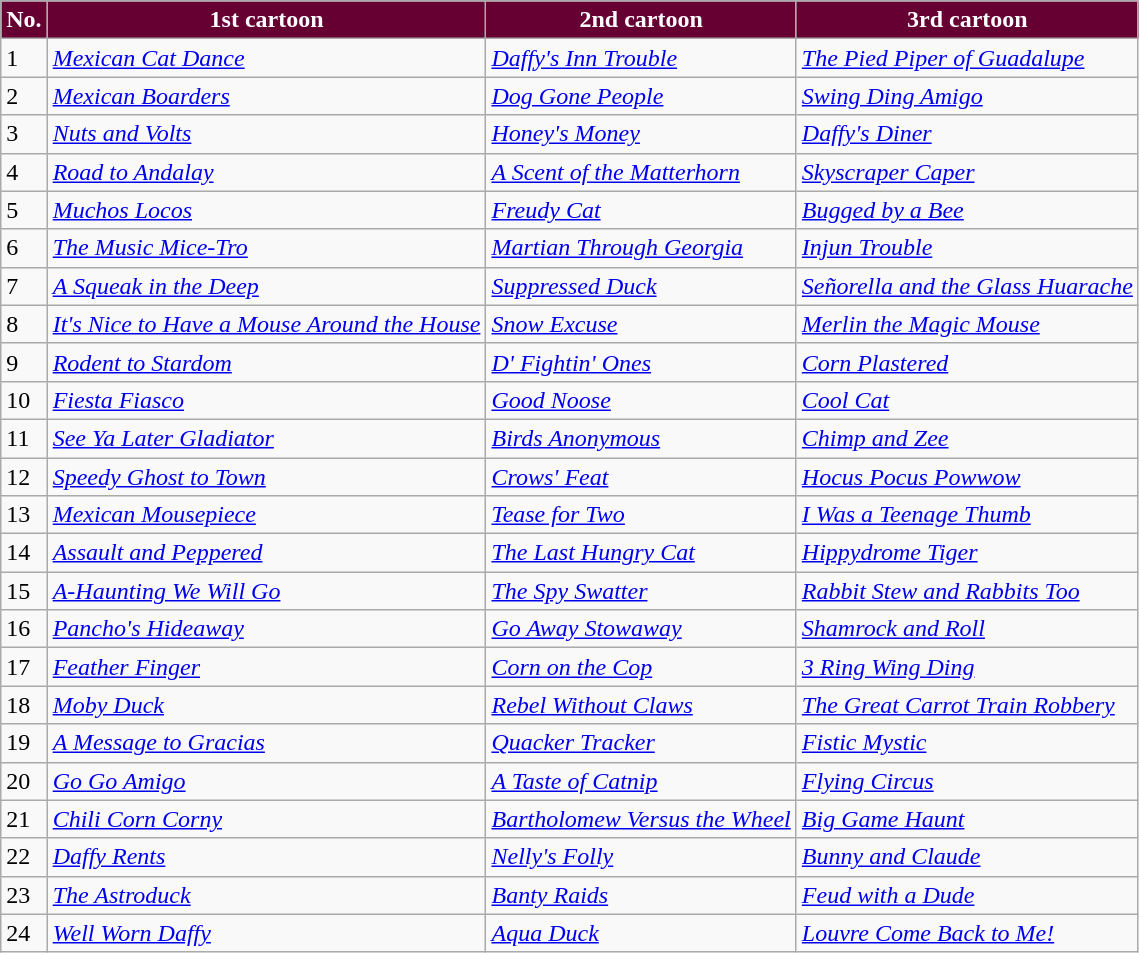<table class="wikitable plainrowheaders">
<tr>
<th style="background:#603; color:#fff;">No.</th>
<th style="background:#603; color:#fff;">1st cartoon</th>
<th style="background:#603; color:#fff;">2nd cartoon</th>
<th style="background:#603; color:#fff;">3rd cartoon</th>
</tr>
<tr>
<td>1</td>
<td><em><a href='#'>Mexican Cat Dance</a></em></td>
<td><em><a href='#'>Daffy's Inn Trouble</a></em></td>
<td><em><a href='#'>The Pied Piper of Guadalupe</a></em></td>
</tr>
<tr>
<td>2</td>
<td><em><a href='#'>Mexican Boarders</a></em></td>
<td><em><a href='#'>Dog Gone People</a></em></td>
<td><em><a href='#'>Swing Ding Amigo</a></em></td>
</tr>
<tr>
<td>3</td>
<td><em><a href='#'>Nuts and Volts</a></em></td>
<td><em><a href='#'>Honey's Money</a></em></td>
<td><em><a href='#'>Daffy's Diner</a></em></td>
</tr>
<tr>
<td>4</td>
<td><em><a href='#'>Road to Andalay</a></em></td>
<td><em><a href='#'>A Scent of the Matterhorn</a></em></td>
<td><em><a href='#'>Skyscraper Caper</a></em></td>
</tr>
<tr>
<td>5</td>
<td><em><a href='#'>Muchos Locos</a></em></td>
<td><em><a href='#'>Freudy Cat</a></em></td>
<td><em><a href='#'>Bugged by a Bee</a></em></td>
</tr>
<tr>
<td>6</td>
<td><em><a href='#'>The Music Mice-Tro</a></em></td>
<td><em><a href='#'>Martian Through Georgia</a></em></td>
<td><em><a href='#'>Injun Trouble</a></em></td>
</tr>
<tr>
<td>7</td>
<td><em><a href='#'>A Squeak in the Deep</a></em></td>
<td><em><a href='#'>Suppressed Duck</a></em></td>
<td><em><a href='#'>Señorella and the Glass Huarache</a></em></td>
</tr>
<tr>
<td>8</td>
<td><em><a href='#'>It's Nice to Have a Mouse Around the House</a></em></td>
<td><em><a href='#'>Snow Excuse</a></em></td>
<td><em><a href='#'>Merlin the Magic Mouse</a></em></td>
</tr>
<tr>
<td>9</td>
<td><em><a href='#'>Rodent to Stardom</a></em></td>
<td><em><a href='#'>D' Fightin' Ones</a></em></td>
<td><em><a href='#'>Corn Plastered</a></em></td>
</tr>
<tr>
<td>10</td>
<td><em><a href='#'>Fiesta Fiasco</a></em></td>
<td><em><a href='#'>Good Noose</a></em></td>
<td><em><a href='#'>Cool Cat</a></em></td>
</tr>
<tr>
<td>11</td>
<td><em><a href='#'>See Ya Later Gladiator</a></em></td>
<td><em><a href='#'>Birds Anonymous</a></em></td>
<td><em><a href='#'>Chimp and Zee</a></em></td>
</tr>
<tr>
<td>12</td>
<td><em><a href='#'>Speedy Ghost to Town</a></em></td>
<td><em><a href='#'>Crows' Feat</a></em></td>
<td><em><a href='#'>Hocus Pocus Powwow</a></em></td>
</tr>
<tr>
<td>13</td>
<td><em><a href='#'>Mexican Mousepiece</a></em></td>
<td><em><a href='#'>Tease for Two</a></em></td>
<td><em><a href='#'>I Was a Teenage Thumb</a></em></td>
</tr>
<tr>
<td>14</td>
<td><em><a href='#'>Assault and Peppered</a></em></td>
<td><em><a href='#'>The Last Hungry Cat</a></em></td>
<td><em><a href='#'>Hippydrome Tiger</a></em></td>
</tr>
<tr>
<td>15</td>
<td><em><a href='#'>A-Haunting We Will Go</a></em></td>
<td><em><a href='#'>The Spy Swatter</a></em></td>
<td><em><a href='#'>Rabbit Stew and Rabbits Too</a></em></td>
</tr>
<tr>
<td>16</td>
<td><em><a href='#'>Pancho's Hideaway</a></em></td>
<td><em><a href='#'>Go Away Stowaway</a></em></td>
<td><em><a href='#'>Shamrock and Roll</a></em></td>
</tr>
<tr>
<td>17</td>
<td><em><a href='#'>Feather Finger</a></em></td>
<td><em><a href='#'>Corn on the Cop</a></em></td>
<td><em><a href='#'>3 Ring Wing Ding</a></em></td>
</tr>
<tr>
<td>18</td>
<td><em><a href='#'>Moby Duck</a></em></td>
<td><em><a href='#'>Rebel Without Claws</a></em></td>
<td><em><a href='#'>The Great Carrot Train Robbery</a></em></td>
</tr>
<tr>
<td>19</td>
<td><em><a href='#'>A Message to Gracias</a></em></td>
<td><em><a href='#'>Quacker Tracker</a></em></td>
<td><em><a href='#'>Fistic Mystic</a></em></td>
</tr>
<tr>
<td>20</td>
<td><em><a href='#'>Go Go Amigo</a></em></td>
<td><em><a href='#'>A Taste of Catnip</a></em></td>
<td><em><a href='#'>Flying Circus</a></em></td>
</tr>
<tr>
<td>21</td>
<td><em><a href='#'>Chili Corn Corny</a></em></td>
<td><em><a href='#'>Bartholomew Versus the Wheel</a></em></td>
<td><em><a href='#'>Big Game Haunt</a></em></td>
</tr>
<tr>
<td>22</td>
<td><em><a href='#'>Daffy Rents</a></em></td>
<td><em><a href='#'>Nelly's Folly</a></em></td>
<td><em><a href='#'>Bunny and Claude</a></em></td>
</tr>
<tr>
<td>23</td>
<td><em><a href='#'>The Astroduck</a></em></td>
<td><em><a href='#'>Banty Raids</a></em></td>
<td><em><a href='#'>Feud with a Dude</a></em></td>
</tr>
<tr>
<td>24</td>
<td><em><a href='#'>Well Worn Daffy</a></em></td>
<td><em><a href='#'>Aqua Duck</a></em></td>
<td><em><a href='#'>Louvre Come Back to Me!</a></em></td>
</tr>
</table>
